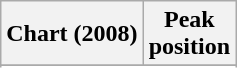<table class="wikitable sortable">
<tr>
<th align="left">Chart (2008)</th>
<th align="center">Peak<br>position</th>
</tr>
<tr>
</tr>
<tr>
</tr>
<tr>
</tr>
<tr>
</tr>
</table>
